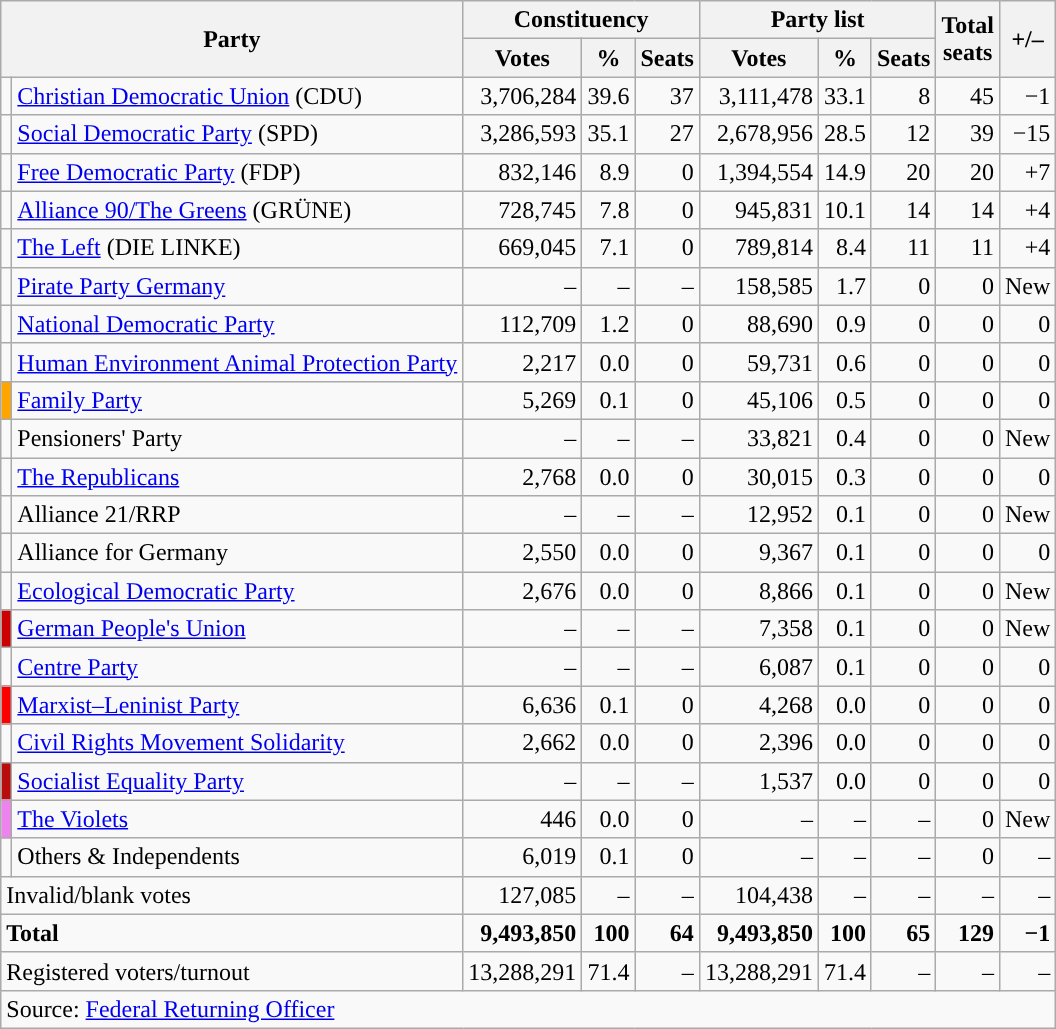<table class="wikitable" style="text-align:right">
<tr>
<th colspan="2" rowspan="2">Party</th>
<th colspan="3">Constituency</th>
<th colspan="3">Party list</th>
<th rowspan="2">Total<br>seats</th>
<th rowspan="2">+/–</th>
</tr>
<tr>
<th>Votes</th>
<th>%</th>
<th>Seats</th>
<th>Votes</th>
<th>%</th>
<th>Seats</th>
</tr>
<tr>
<td></td>
<td align="left"><a href='#'>Christian Democratic Union</a> (CDU)</td>
<td>3,706,284</td>
<td>39.6</td>
<td>37</td>
<td>3,111,478</td>
<td>33.1</td>
<td>8</td>
<td>45</td>
<td>−1</td>
</tr>
<tr>
<td></td>
<td align="left"><a href='#'>Social Democratic Party</a> (SPD)</td>
<td>3,286,593</td>
<td>35.1</td>
<td>27</td>
<td>2,678,956</td>
<td>28.5</td>
<td>12</td>
<td>39</td>
<td>−15</td>
</tr>
<tr>
<td></td>
<td align="left"><a href='#'>Free Democratic Party</a> (FDP)</td>
<td>832,146</td>
<td>8.9</td>
<td>0</td>
<td>1,394,554</td>
<td>14.9</td>
<td>20</td>
<td>20</td>
<td>+7</td>
</tr>
<tr>
<td></td>
<td align="left"><a href='#'>Alliance 90/The Greens</a> (GRÜNE)</td>
<td>728,745</td>
<td>7.8</td>
<td>0</td>
<td>945,831</td>
<td>10.1</td>
<td>14</td>
<td>14</td>
<td>+4</td>
</tr>
<tr>
<td></td>
<td align="left"><a href='#'>The Left</a> (DIE LINKE)</td>
<td>669,045</td>
<td>7.1</td>
<td>0</td>
<td>789,814</td>
<td>8.4</td>
<td>11</td>
<td>11</td>
<td>+4</td>
</tr>
<tr>
<td style="background-color:"></td>
<td align="left"><a href='#'>Pirate Party Germany</a></td>
<td>–</td>
<td>–</td>
<td>–</td>
<td>158,585</td>
<td>1.7</td>
<td>0</td>
<td>0</td>
<td>New</td>
</tr>
<tr>
<td style="background-color:"></td>
<td align="left"><a href='#'>National Democratic Party</a></td>
<td>112,709</td>
<td>1.2</td>
<td>0</td>
<td>88,690</td>
<td>0.9</td>
<td>0</td>
<td>0</td>
<td>0</td>
</tr>
<tr>
<td style="background-color:"></td>
<td align="left"><a href='#'>Human Environment Animal Protection Party</a></td>
<td>2,217</td>
<td>0.0</td>
<td>0</td>
<td>59,731</td>
<td>0.6</td>
<td>0</td>
<td>0</td>
<td>0</td>
</tr>
<tr>
<td style="background-color:#FFA500"></td>
<td align="left"><a href='#'>Family Party</a></td>
<td>5,269</td>
<td>0.1</td>
<td>0</td>
<td>45,106</td>
<td>0.5</td>
<td>0</td>
<td>0</td>
<td>0</td>
</tr>
<tr>
<td></td>
<td align="left">Pensioners' Party</td>
<td>–</td>
<td>–</td>
<td>–</td>
<td>33,821</td>
<td>0.4</td>
<td>0</td>
<td>0</td>
<td>New</td>
</tr>
<tr>
<td style="background-color:"></td>
<td align="left"><a href='#'>The Republicans</a></td>
<td>2,768</td>
<td>0.0</td>
<td>0</td>
<td>30,015</td>
<td>0.3</td>
<td>0</td>
<td>0</td>
<td>0</td>
</tr>
<tr>
<td></td>
<td align="left">Alliance 21/RRP</td>
<td>–</td>
<td>–</td>
<td>–</td>
<td>12,952</td>
<td>0.1</td>
<td>0</td>
<td>0</td>
<td>New</td>
</tr>
<tr>
<td></td>
<td align="left">Alliance for Germany</td>
<td>2,550</td>
<td>0.0</td>
<td>0</td>
<td>9,367</td>
<td>0.1</td>
<td>0</td>
<td>0</td>
<td>0</td>
</tr>
<tr>
<td style="background-color:"></td>
<td align="left"><a href='#'>Ecological Democratic Party</a></td>
<td>2,676</td>
<td>0.0</td>
<td>0</td>
<td>8,866</td>
<td>0.1</td>
<td>0</td>
<td>0</td>
<td>New</td>
</tr>
<tr>
<td style="background-color:#CC0000"></td>
<td align="left"><a href='#'>German People's Union</a></td>
<td>–</td>
<td>–</td>
<td>–</td>
<td>7,358</td>
<td>0.1</td>
<td>0</td>
<td>0</td>
<td>New</td>
</tr>
<tr>
<td style="background-color:"></td>
<td align="left"><a href='#'>Centre Party</a></td>
<td>–</td>
<td>–</td>
<td>–</td>
<td>6,087</td>
<td>0.1</td>
<td>0</td>
<td>0</td>
<td>0</td>
</tr>
<tr>
<td style="background-color:red"></td>
<td align="left"><a href='#'>Marxist–Leninist Party</a></td>
<td>6,636</td>
<td>0.1</td>
<td>0</td>
<td>4,268</td>
<td>0.0</td>
<td>0</td>
<td>0</td>
<td>0</td>
</tr>
<tr>
<td></td>
<td align="left"><a href='#'>Civil Rights Movement Solidarity</a></td>
<td>2,662</td>
<td>0.0</td>
<td>0</td>
<td>2,396</td>
<td>0.0</td>
<td>0</td>
<td>0</td>
<td>0</td>
</tr>
<tr>
<td style="background-color:#B80D0C"></td>
<td align="left"><a href='#'>Socialist Equality Party</a></td>
<td>–</td>
<td>–</td>
<td>–</td>
<td>1,537</td>
<td>0.0</td>
<td>0</td>
<td>0</td>
<td>0</td>
</tr>
<tr>
<td style="background-color:#EE82EE"></td>
<td align="left"><a href='#'>The Violets</a></td>
<td>446</td>
<td>0.0</td>
<td>0</td>
<td>–</td>
<td>–</td>
<td>–</td>
<td>0</td>
<td>New</td>
</tr>
<tr>
<td></td>
<td align="left">Others & Independents</td>
<td>6,019</td>
<td>0.1</td>
<td>0</td>
<td>–</td>
<td>–</td>
<td>–</td>
<td>0</td>
<td>–</td>
</tr>
<tr>
<td colspan="2" align="left">Invalid/blank votes</td>
<td>127,085</td>
<td>–</td>
<td>–</td>
<td>104,438</td>
<td>–</td>
<td>–</td>
<td>–</td>
<td>–</td>
</tr>
<tr>
<td colspan="2" align="left"><strong>Total</strong></td>
<td><strong>9,493,850</strong></td>
<td><strong>100</strong></td>
<td><strong>64</strong></td>
<td><strong>9,493,850</strong></td>
<td><strong>100</strong></td>
<td><strong>65</strong></td>
<td><strong>129</strong></td>
<td><strong>−1</strong></td>
</tr>
<tr>
<td colspan="2" align="left">Registered voters/turnout</td>
<td>13,288,291</td>
<td>71.4</td>
<td>–</td>
<td>13,288,291</td>
<td>71.4</td>
<td>–</td>
<td>–</td>
<td>–</td>
</tr>
<tr>
<td colspan="10" align="left">Source: <a href='#'>Federal Returning Officer</a></td>
</tr>
</table>
